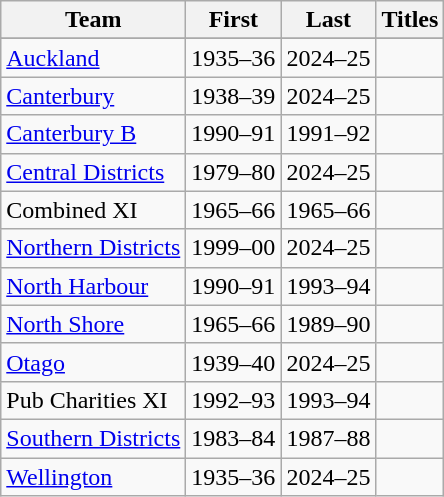<table class="wikitable sortable plainrowheaders" style="text-align:center;">
<tr>
<th scope="col">Team</th>
<th scope="col">First</th>
<th scope="col">Last</th>
<th scope="col">Titles</th>
</tr>
<tr bgcolor="#efefef">
</tr>
<tr align="left">
<td><a href='#'>Auckland</a></td>
<td>1935–36</td>
<td>2024–25</td>
<td></td>
</tr>
<tr align="left">
<td><a href='#'>Canterbury</a></td>
<td>1938–39</td>
<td>2024–25</td>
<td></td>
</tr>
<tr align="left">
<td><a href='#'>Canterbury B</a></td>
<td>1990–91</td>
<td>1991–92</td>
<td></td>
</tr>
<tr align="left">
<td><a href='#'>Central Districts</a></td>
<td>1979–80</td>
<td>2024–25</td>
<td></td>
</tr>
<tr align="left">
<td>Combined XI</td>
<td>1965–66</td>
<td>1965–66</td>
<td></td>
</tr>
<tr align="left">
<td><a href='#'>Northern Districts</a></td>
<td>1999–00</td>
<td>2024–25</td>
<td></td>
</tr>
<tr align="left">
<td><a href='#'>North Harbour</a></td>
<td>1990–91</td>
<td>1993–94</td>
<td></td>
</tr>
<tr align="left">
<td><a href='#'>North Shore</a></td>
<td>1965–66</td>
<td>1989–90</td>
<td></td>
</tr>
<tr align="left">
<td><a href='#'>Otago</a></td>
<td>1939–40</td>
<td>2024–25</td>
<td></td>
</tr>
<tr align="left">
<td>Pub Charities XI</td>
<td>1992–93</td>
<td>1993–94</td>
<td></td>
</tr>
<tr align="left">
<td><a href='#'>Southern Districts</a></td>
<td>1983–84</td>
<td>1987–88</td>
<td></td>
</tr>
<tr align="left">
<td><a href='#'>Wellington</a></td>
<td>1935–36</td>
<td>2024–25</td>
<td></td>
</tr>
</table>
